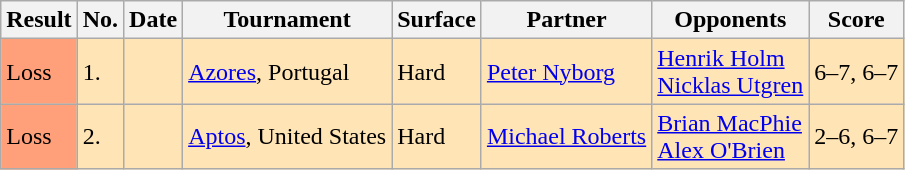<table class="sortable wikitable">
<tr>
<th>Result</th>
<th>No.</th>
<th>Date</th>
<th>Tournament</th>
<th>Surface</th>
<th>Partner</th>
<th>Opponents</th>
<th class="unsortable">Score</th>
</tr>
<tr style="background:moccasin;">
<td bgcolor=FFA07A>Loss</td>
<td>1.</td>
<td></td>
<td><a href='#'>Azores</a>, Portugal</td>
<td>Hard</td>
<td> <a href='#'>Peter Nyborg</a></td>
<td> <a href='#'>Henrik Holm</a><br> <a href='#'>Nicklas Utgren</a></td>
<td>6–7, 6–7</td>
</tr>
<tr style="background:moccasin;">
<td bgcolor=FFA07A>Loss</td>
<td>2.</td>
<td></td>
<td><a href='#'>Aptos</a>, United States</td>
<td>Hard</td>
<td> <a href='#'>Michael Roberts</a></td>
<td> <a href='#'>Brian MacPhie</a><br> <a href='#'>Alex O'Brien</a></td>
<td>2–6, 6–7</td>
</tr>
</table>
